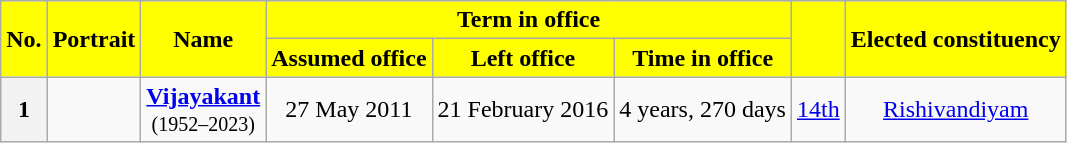<table class="wikitable sortable" style="text-align:center;">
<tr>
<th rowspan=2 style="background-color:#FFFF00;color:black">No.</th>
<th rowspan=2 style="background-color:#FFFF00;color:black">Portrait</th>
<th rowspan=2 style="background-color:#FFFF00;color:black">Name<br></th>
<th colspan=3 style="background-color:#FFFF00;color:black">Term in office</th>
<th rowspan=2 style="background-color:#FFFF00;color:black"><a href='#'></a><br></th>
<th rowspan=2 style="background-color:#FFFF00;color:black">Elected constituency</th>
</tr>
<tr>
<th style="background-color:#FFFF00;color:black">Assumed office</th>
<th style="background-color:#FFFF00;color:black">Left office</th>
<th style="background-color:#FFFF00;color:black">Time in office</th>
</tr>
<tr>
<th>1</th>
<td></td>
<td><strong><a href='#'>Vijayakant</a></strong><br><small>(1952–2023)</small></td>
<td>27 May 2011</td>
<td>21 February 2016</td>
<td>4 years, 270 days</td>
<td><a href='#'>14th</a><br></td>
<td><a href='#'>Rishivandiyam</a></td>
</tr>
</table>
